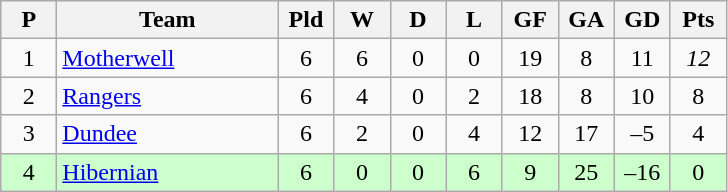<table class="wikitable" style="text-align: center;">
<tr>
<th width=30>P</th>
<th width=140>Team</th>
<th width=30>Pld</th>
<th width=30>W</th>
<th width=30>D</th>
<th width=30>L</th>
<th width=30>GF</th>
<th width=30>GA</th>
<th width=30>GD</th>
<th width=30>Pts</th>
</tr>
<tr>
<td>1</td>
<td align=left><a href='#'>Motherwell</a></td>
<td>6</td>
<td>6</td>
<td>0</td>
<td>0</td>
<td>19</td>
<td>8</td>
<td>11</td>
<td><em>12<strong></td>
</tr>
<tr>
<td>2</td>
<td align=left><a href='#'>Rangers</a></td>
<td>6</td>
<td>4</td>
<td>0</td>
<td>2</td>
<td>18</td>
<td>8</td>
<td>10</td>
<td></strong>8<strong></td>
</tr>
<tr>
<td>3</td>
<td align=left><a href='#'>Dundee</a></td>
<td>6</td>
<td>2</td>
<td>0</td>
<td>4</td>
<td>12</td>
<td>17</td>
<td>–5</td>
<td></strong>4<strong></td>
</tr>
<tr style="background:#ccffcc;">
<td>4</td>
<td align=left><a href='#'>Hibernian</a></td>
<td>6</td>
<td>0</td>
<td>0</td>
<td>6</td>
<td>9</td>
<td>25</td>
<td>–16</td>
<td></strong>0<strong></td>
</tr>
</table>
